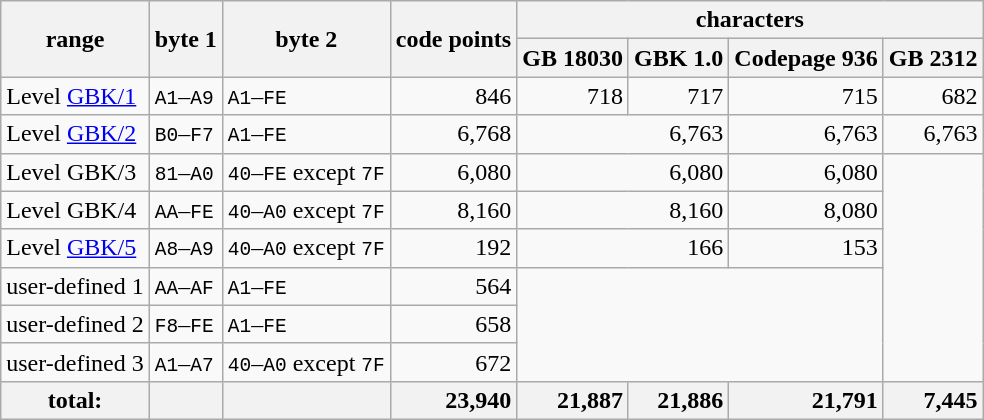<table class="wikitable">
<tr>
<th rowspan="2">range</th>
<th rowspan="2">byte 1</th>
<th rowspan="2">byte 2</th>
<th rowspan="2">code points</th>
<th colspan="4">characters</th>
</tr>
<tr>
<th>GB 18030</th>
<th>GBK 1.0</th>
<th>Codepage 936</th>
<th>GB 2312</th>
</tr>
<tr>
<td>Level <a href='#'>GBK/1</a></td>
<td><code>A1</code>–<code>A9</code></td>
<td><code>A1</code>–<code>FE</code></td>
<td align="right">846</td>
<td style="text-align:right;">718</td>
<td style="text-align:right;">717</td>
<td style="text-align:right;">715</td>
<td style="text-align:right;">682</td>
</tr>
<tr>
<td>Level <a href='#'>GBK/2</a></td>
<td><code>B0</code>–<code>F7</code></td>
<td><code>A1</code>–<code>FE</code></td>
<td style="text-align:right;">6,768</td>
<td colspan="2" style="text-align:right;">6,763</td>
<td style="text-align:right;">6,763</td>
<td style="text-align:right;">6,763</td>
</tr>
<tr>
<td>Level GBK/3</td>
<td><code>81</code>–<code>A0</code></td>
<td><code>40</code>–<code>FE</code> except <code>7F</code></td>
<td style="text-align:right;">6,080</td>
<td colspan="2" style="text-align:right;">6,080</td>
<td style="text-align:right;">6,080</td>
<td rowspan="6"></td>
</tr>
<tr>
<td>Level GBK/4</td>
<td><code>AA</code>–<code>FE</code></td>
<td><code>40</code>–<code>A0</code> except <code>7F</code></td>
<td style="text-align:right;">8,160</td>
<td colspan="2" style="text-align:right;">8,160</td>
<td style="text-align:right;">8,080</td>
</tr>
<tr>
<td>Level <a href='#'>GBK/5</a></td>
<td><code>A8</code>–<code>A9</code></td>
<td><code>40</code>–<code>A0</code> except <code>7F</code></td>
<td style="text-align:right;">192</td>
<td colspan="2" style="text-align:right;">166</td>
<td style="text-align:right;">153</td>
</tr>
<tr>
<td>user-defined 1</td>
<td><code>AA</code>–<code>AF</code></td>
<td><code>A1</code>–<code>FE</code></td>
<td style="text-align:right;">564</td>
<td colspan="4" rowspan="3"></td>
</tr>
<tr>
<td>user-defined 2</td>
<td><code>F8</code>–<code>FE</code></td>
<td><code>A1</code>–<code>FE</code></td>
<td style="text-align:right;">658</td>
</tr>
<tr>
<td>user-defined 3</td>
<td><code>A1</code>–<code>A7</code></td>
<td><code>40</code>–<code>A0</code> except <code>7F</code></td>
<td style="text-align:right;">672</td>
</tr>
<tr>
<th>total:</th>
<th></th>
<th></th>
<th style="text-align:right;">23,940</th>
<th style="text-align:right;">21,887</th>
<th style="text-align:right;">21,886</th>
<th style="text-align:right;">21,791</th>
<th style="text-align:right;">7,445</th>
</tr>
</table>
